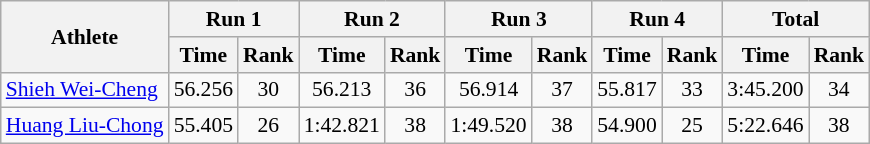<table class="wikitable" border="1" style="font-size:90%">
<tr>
<th rowspan="2">Athlete</th>
<th colspan="2">Run 1</th>
<th colspan="2">Run 2</th>
<th colspan="2">Run 3</th>
<th colspan="2">Run 4</th>
<th colspan="2">Total</th>
</tr>
<tr>
<th>Time</th>
<th>Rank</th>
<th>Time</th>
<th>Rank</th>
<th>Time</th>
<th>Rank</th>
<th>Time</th>
<th>Rank</th>
<th>Time</th>
<th>Rank</th>
</tr>
<tr>
<td><a href='#'>Shieh Wei-Cheng</a></td>
<td align="center">56.256</td>
<td align="center">30</td>
<td align="center">56.213</td>
<td align="center">36</td>
<td align="center">56.914</td>
<td align="center">37</td>
<td align="center">55.817</td>
<td align="center">33</td>
<td align="center">3:45.200</td>
<td align="center">34</td>
</tr>
<tr>
<td><a href='#'>Huang Liu-Chong</a></td>
<td align="center">55.405</td>
<td align="center">26</td>
<td align="center">1:42.821</td>
<td align="center">38</td>
<td align="center">1:49.520</td>
<td align="center">38</td>
<td align="center">54.900</td>
<td align="center">25</td>
<td align="center">5:22.646</td>
<td align="center">38</td>
</tr>
</table>
